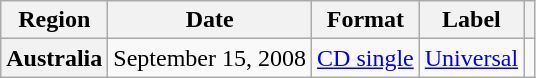<table class="wikitable plainrowheaders">
<tr>
<th scope="col">Region</th>
<th scope="col">Date</th>
<th scope="col">Format</th>
<th scope="col">Label</th>
<th scope="col"></th>
</tr>
<tr>
<th scope="row">Australia</th>
<td>September 15, 2008</td>
<td><a href='#'>CD single</a></td>
<td><a href='#'>Universal</a></td>
<td></td>
</tr>
</table>
